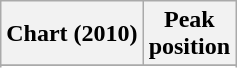<table class="wikitable sortable">
<tr>
<th>Chart (2010)</th>
<th>Peak<br>position</th>
</tr>
<tr>
</tr>
<tr>
</tr>
<tr>
</tr>
<tr>
</tr>
<tr>
</tr>
<tr>
</tr>
<tr>
</tr>
</table>
